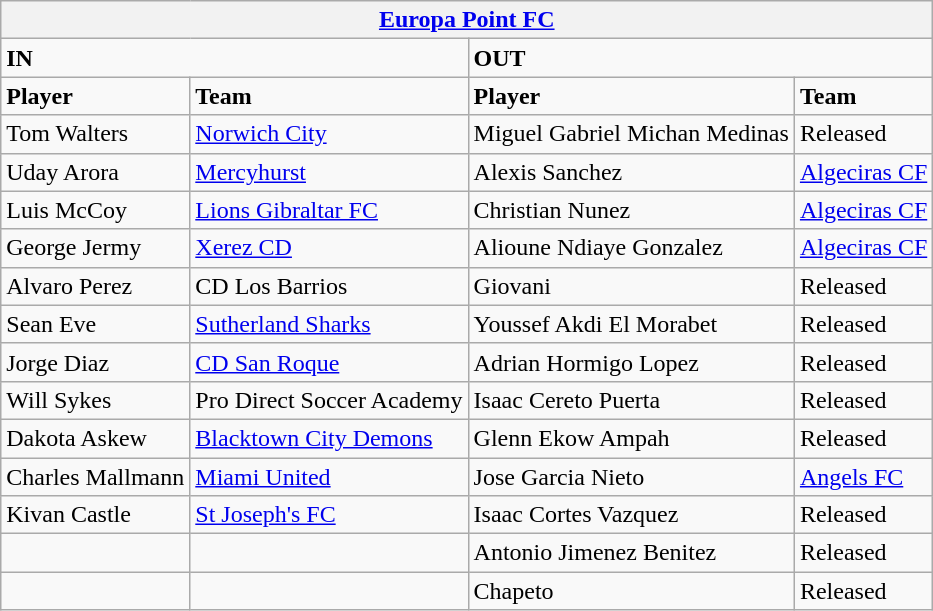<table class="wikitable">
<tr>
<th colspan="4"><a href='#'>Europa Point FC</a></th>
</tr>
<tr>
<td colspan="2"><strong>IN</strong></td>
<td colspan="2"><strong>OUT</strong></td>
</tr>
<tr>
<td><strong>Player</strong></td>
<td><strong>Team</strong></td>
<td><strong>Player</strong></td>
<td><strong>Team</strong></td>
</tr>
<tr>
<td>Tom Walters</td>
<td><a href='#'>Norwich City</a></td>
<td>Miguel Gabriel Michan Medinas</td>
<td>Released</td>
</tr>
<tr>
<td>Uday Arora</td>
<td><a href='#'>Mercyhurst</a></td>
<td>Alexis Sanchez</td>
<td><a href='#'>Algeciras CF</a></td>
</tr>
<tr>
<td>Luis McCoy</td>
<td><a href='#'>Lions Gibraltar FC</a></td>
<td>Christian Nunez</td>
<td><a href='#'>Algeciras CF</a></td>
</tr>
<tr>
<td>George Jermy</td>
<td><a href='#'>Xerez CD</a></td>
<td>Alioune Ndiaye Gonzalez</td>
<td><a href='#'>Algeciras CF</a></td>
</tr>
<tr>
<td>Alvaro Perez</td>
<td>CD Los Barrios</td>
<td>Giovani</td>
<td>Released</td>
</tr>
<tr>
<td>Sean Eve</td>
<td><a href='#'>Sutherland Sharks</a></td>
<td>Youssef Akdi El Morabet</td>
<td>Released</td>
</tr>
<tr>
<td>Jorge Diaz</td>
<td><a href='#'>CD San Roque</a></td>
<td>Adrian Hormigo Lopez</td>
<td>Released</td>
</tr>
<tr>
<td>Will Sykes</td>
<td>Pro Direct Soccer Academy</td>
<td>Isaac Cereto Puerta</td>
<td>Released</td>
</tr>
<tr>
<td>Dakota Askew</td>
<td><a href='#'>Blacktown City Demons</a></td>
<td>Glenn Ekow Ampah</td>
<td>Released</td>
</tr>
<tr>
<td>Charles Mallmann</td>
<td><a href='#'>Miami United</a></td>
<td>Jose Garcia Nieto</td>
<td><a href='#'>Angels FC</a></td>
</tr>
<tr>
<td>Kivan Castle</td>
<td><a href='#'>St Joseph's FC</a></td>
<td>Isaac Cortes Vazquez</td>
<td>Released</td>
</tr>
<tr>
<td></td>
<td></td>
<td>Antonio Jimenez Benitez</td>
<td>Released</td>
</tr>
<tr>
<td></td>
<td></td>
<td>Chapeto</td>
<td>Released</td>
</tr>
</table>
